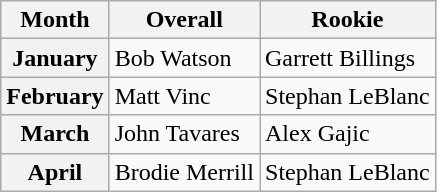<table class="wikitable">
<tr>
<th>Month</th>
<th>Overall</th>
<th>Rookie</th>
</tr>
<tr>
<th>January</th>
<td>Bob Watson</td>
<td>Garrett Billings</td>
</tr>
<tr>
<th>February</th>
<td>Matt Vinc</td>
<td>Stephan LeBlanc</td>
</tr>
<tr>
<th>March</th>
<td>John Tavares</td>
<td>Alex Gajic</td>
</tr>
<tr>
<th>April</th>
<td>Brodie Merrill</td>
<td>Stephan LeBlanc</td>
</tr>
</table>
